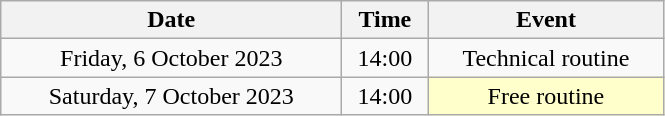<table class = "wikitable" style="text-align:center;">
<tr>
<th width=220>Date</th>
<th width=50>Time</th>
<th width=150>Event</th>
</tr>
<tr>
<td>Friday, 6 October 2023</td>
<td>14:00</td>
<td>Technical routine</td>
</tr>
<tr>
<td>Saturday, 7 October 2023</td>
<td>14:00</td>
<td bgcolor=ffffcc>Free routine</td>
</tr>
</table>
